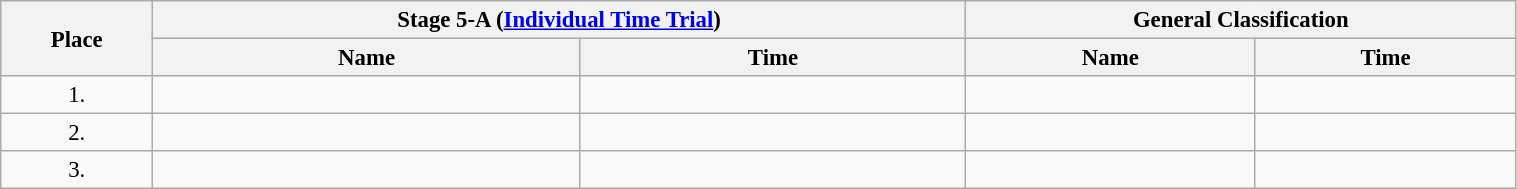<table class=wikitable style="font-size:95%" width="80%">
<tr>
<th rowspan="2">Place</th>
<th colspan="2">Stage 5-A (<a href='#'>Individual Time Trial</a>)</th>
<th colspan="2">General Classification</th>
</tr>
<tr>
<th>Name</th>
<th>Time</th>
<th>Name</th>
<th>Time</th>
</tr>
<tr>
<td align="center">1.</td>
<td></td>
<td></td>
<td></td>
<td></td>
</tr>
<tr>
<td align="center">2.</td>
<td></td>
<td></td>
<td></td>
<td></td>
</tr>
<tr>
<td align="center">3.</td>
<td></td>
<td></td>
<td></td>
<td></td>
</tr>
</table>
